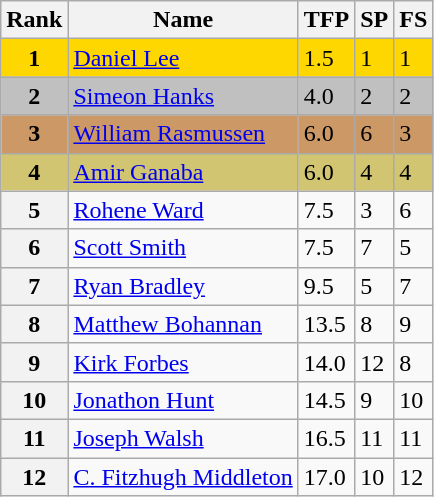<table class="wikitable sortable">
<tr>
<th>Rank</th>
<th>Name</th>
<th>TFP</th>
<th>SP</th>
<th>FS</th>
</tr>
<tr bgcolor="gold">
<td align="center"><strong>1</strong></td>
<td><a href='#'>Daniel Lee</a></td>
<td>1.5</td>
<td>1</td>
<td>1</td>
</tr>
<tr bgcolor="silver">
<td align="center"><strong>2</strong></td>
<td><a href='#'>Simeon Hanks</a></td>
<td>4.0</td>
<td>2</td>
<td>2</td>
</tr>
<tr bgcolor="cc9966">
<td align="center"><strong>3</strong></td>
<td><a href='#'>William Rasmussen</a></td>
<td>6.0</td>
<td>6</td>
<td>3</td>
</tr>
<tr bgcolor="#d1c571">
<td align="center"><strong>4</strong></td>
<td><a href='#'>Amir Ganaba</a></td>
<td>6.0</td>
<td>4</td>
<td>4</td>
</tr>
<tr>
<th>5</th>
<td><a href='#'>Rohene Ward</a></td>
<td>7.5</td>
<td>3</td>
<td>6</td>
</tr>
<tr>
<th>6</th>
<td><a href='#'>Scott Smith</a></td>
<td>7.5</td>
<td>7</td>
<td>5</td>
</tr>
<tr>
<th>7</th>
<td><a href='#'>Ryan Bradley</a></td>
<td>9.5</td>
<td>5</td>
<td>7</td>
</tr>
<tr>
<th>8</th>
<td><a href='#'>Matthew Bohannan</a></td>
<td>13.5</td>
<td>8</td>
<td>9</td>
</tr>
<tr>
<th>9</th>
<td><a href='#'>Kirk Forbes</a></td>
<td>14.0</td>
<td>12</td>
<td>8</td>
</tr>
<tr>
<th>10</th>
<td><a href='#'>Jonathon Hunt</a></td>
<td>14.5</td>
<td>9</td>
<td>10</td>
</tr>
<tr>
<th>11</th>
<td><a href='#'>Joseph Walsh</a></td>
<td>16.5</td>
<td>11</td>
<td>11</td>
</tr>
<tr>
<th>12</th>
<td><a href='#'>C. Fitzhugh Middleton</a></td>
<td>17.0</td>
<td>10</td>
<td>12</td>
</tr>
</table>
